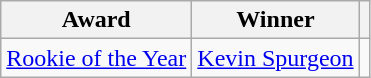<table class="wikitable">
<tr>
<th>Award</th>
<th>Winner</th>
<th></th>
</tr>
<tr>
<td><a href='#'>Rookie of the Year</a></td>
<td> <a href='#'>Kevin Spurgeon</a></td>
<td></td>
</tr>
</table>
